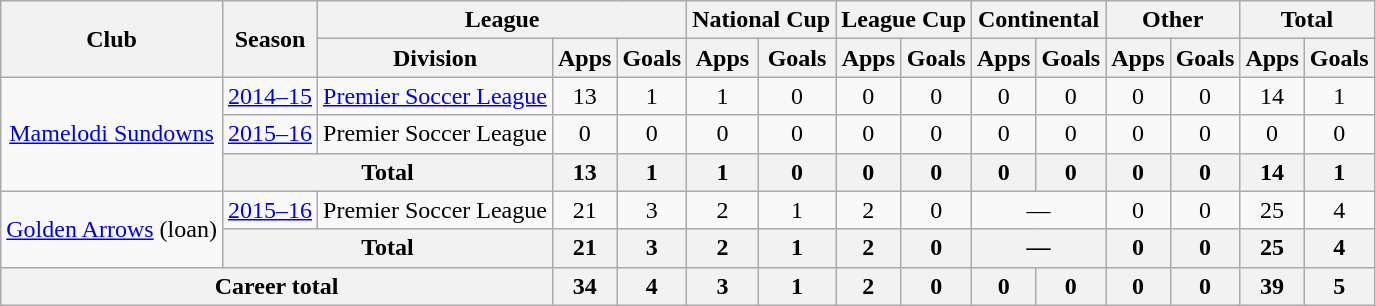<table class="wikitable" style="text-align:center">
<tr>
<th rowspan="2">Club</th>
<th rowspan="2">Season</th>
<th colspan="3">League</th>
<th colspan="2">National Cup</th>
<th colspan="2">League Cup</th>
<th colspan="2">Continental</th>
<th colspan="2">Other</th>
<th colspan="2">Total</th>
</tr>
<tr>
<th>Division</th>
<th>Apps</th>
<th>Goals</th>
<th>Apps</th>
<th>Goals</th>
<th>Apps</th>
<th>Goals</th>
<th>Apps</th>
<th>Goals</th>
<th>Apps</th>
<th>Goals</th>
<th>Apps</th>
<th>Goals</th>
</tr>
<tr>
<td rowspan="3"><a href='#'>Mamelodi Sundowns</a></td>
<td><a href='#'>2014–15</a></td>
<td><a href='#'>Premier Soccer League</a></td>
<td>13</td>
<td>1</td>
<td>1</td>
<td>0</td>
<td>0</td>
<td>0</td>
<td>0</td>
<td>0</td>
<td>0</td>
<td>0</td>
<td>14</td>
<td>1</td>
</tr>
<tr>
<td><a href='#'>2015–16</a></td>
<td>Premier Soccer League</td>
<td>0</td>
<td>0</td>
<td>0</td>
<td>0</td>
<td>0</td>
<td>0</td>
<td>0</td>
<td>0</td>
<td>0</td>
<td>0</td>
<td>0</td>
<td>0</td>
</tr>
<tr>
<th colspan="2">Total</th>
<th>13</th>
<th>1</th>
<th>1</th>
<th>0</th>
<th>0</th>
<th>0</th>
<th>0</th>
<th>0</th>
<th>0</th>
<th>0</th>
<th>14</th>
<th>1</th>
</tr>
<tr>
<td rowspan="2"><a href='#'>Golden Arrows</a> (loan)</td>
<td><a href='#'>2015–16</a></td>
<td>Premier Soccer League</td>
<td>21</td>
<td>3</td>
<td>2</td>
<td>1</td>
<td>2</td>
<td>0</td>
<td colspan="2">—</td>
<td>0</td>
<td>0</td>
<td>25</td>
<td>4</td>
</tr>
<tr>
<th colspan="2">Total</th>
<th>21</th>
<th>3</th>
<th>2</th>
<th>1</th>
<th>2</th>
<th>0</th>
<th colspan="2">—</th>
<th>0</th>
<th>0</th>
<th>25</th>
<th>4</th>
</tr>
<tr>
<th colspan="3">Career total</th>
<th>34</th>
<th>4</th>
<th>3</th>
<th>1</th>
<th>2</th>
<th>0</th>
<th>0</th>
<th>0</th>
<th>0</th>
<th>0</th>
<th>39</th>
<th>5</th>
</tr>
</table>
